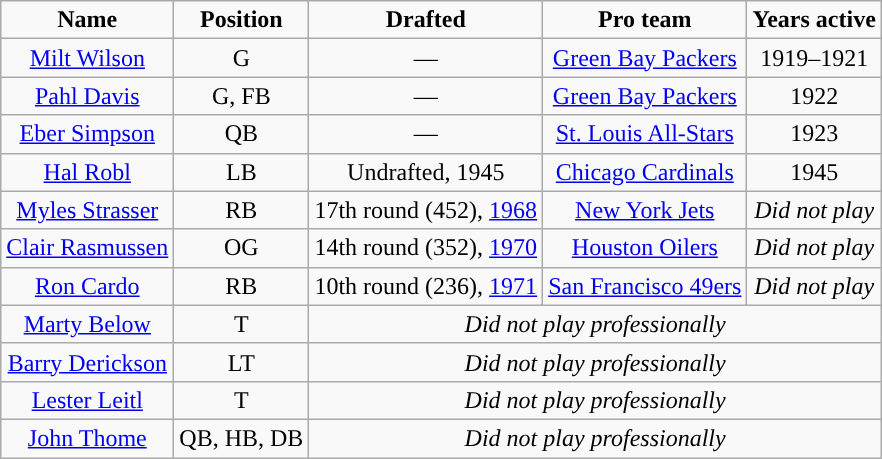<table class="wikitable" style="text-align:center">
<tr>
<td><strong>Name</strong></td>
<td><strong>Position</strong></td>
<td><strong>Drafted</strong></td>
<td><strong>Pro team</strong></td>
<td><strong>Years active</strong></td>
</tr>
<tr>
<td><a href='#'>Milt Wilson</a></td>
<td>G</td>
<td>—</td>
<td><a href='#'>Green Bay Packers</a></td>
<td>1919–1921</td>
</tr>
<tr>
<td><a href='#'>Pahl Davis</a></td>
<td>G, FB</td>
<td>—</td>
<td><a href='#'>Green Bay Packers</a></td>
<td>1922</td>
</tr>
<tr>
<td><a href='#'>Eber Simpson</a></td>
<td>QB</td>
<td>—</td>
<td><a href='#'>St. Louis All-Stars</a></td>
<td>1923</td>
</tr>
<tr>
<td><a href='#'>Hal Robl</a></td>
<td>LB</td>
<td>Undrafted, 1945</td>
<td><a href='#'>Chicago Cardinals</a></td>
<td>1945</td>
</tr>
<tr>
<td><a href='#'>Myles Strasser</a></td>
<td>RB</td>
<td>17th round (452), <a href='#'>1968</a></td>
<td><a href='#'>New York Jets</a></td>
<td><em>Did not play</em></td>
</tr>
<tr>
<td><a href='#'>Clair Rasmussen</a></td>
<td>OG</td>
<td>14th round (352), <a href='#'>1970</a></td>
<td><a href='#'>Houston Oilers</a></td>
<td><em>Did not play</em></td>
</tr>
<tr>
<td><a href='#'>Ron Cardo</a></td>
<td>RB</td>
<td>10th round (236), <a href='#'>1971</a></td>
<td><a href='#'>San Francisco 49ers</a></td>
<td><em>Did not play</em></td>
</tr>
<tr>
<td><a href='#'>Marty Below</a></td>
<td>T</td>
<td colspan="3"><em>Did not play professionally</em></td>
</tr>
<tr>
<td><a href='#'>Barry Derickson</a></td>
<td>LT</td>
<td colspan="3"><em>Did not play professionally</em></td>
</tr>
<tr>
<td><a href='#'>Lester Leitl</a></td>
<td>T</td>
<td colspan="3"><em>Did not play professionally</em></td>
</tr>
<tr>
<td><a href='#'>John Thome</a></td>
<td>QB, HB, DB</td>
<td colspan="3"><em>Did not play professionally</em></td>
</tr>
</table>
